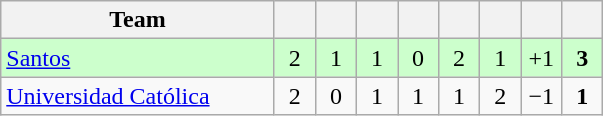<table class="wikitable" style="text-align: center;">
<tr>
<th width=175>Team</th>
<th width=20></th>
<th width=20></th>
<th width=20></th>
<th width=20></th>
<th width=20></th>
<th width=20></th>
<th width=20></th>
<th width=20></th>
</tr>
<tr bgcolor=#CCFFCC>
<td align=left> <a href='#'>Santos</a></td>
<td>2</td>
<td>1</td>
<td>1</td>
<td>0</td>
<td>2</td>
<td>1</td>
<td>+1</td>
<td><strong>3</strong></td>
</tr>
<tr>
<td align=left> <a href='#'>Universidad Católica</a></td>
<td>2</td>
<td>0</td>
<td>1</td>
<td>1</td>
<td>1</td>
<td>2</td>
<td>−1</td>
<td><strong>1</strong></td>
</tr>
</table>
